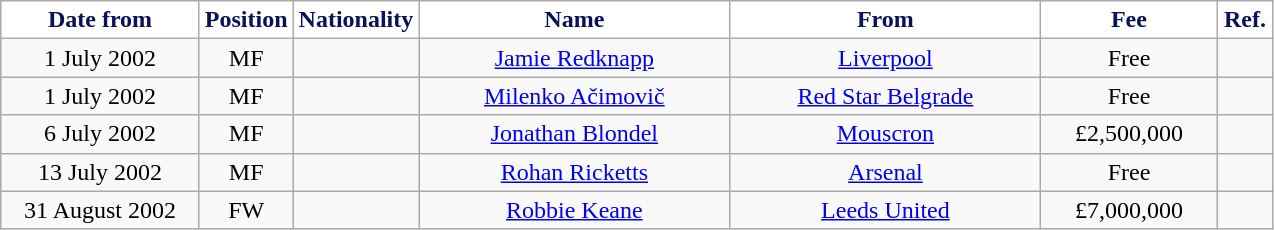<table class="wikitable" style="text-align:center">
<tr>
<th style="background:#FFFFFF; color:#081159; width:125px;">Date from</th>
<th style="background:#FFFFFF; color:#081159; width:50px;">Position</th>
<th style="background:#FFFFFF; color:#081159; width:50px;">Nationality</th>
<th style="background:#FFFFFF; color:#081159; width:200px;">Name</th>
<th style="background:#FFFFFF; color:#081159; width:200px;">From</th>
<th style="background:#FFFFFF; color:#081159; width:110px;">Fee</th>
<th style="background:#FFFFFF; color:#081159; width:30px;">Ref.</th>
</tr>
<tr>
<td>1 July 2002</td>
<td>MF</td>
<td></td>
<td><a href='#'>Jamie Redknapp</a></td>
<td> <a href='#'>Liverpool</a></td>
<td>Free</td>
<td></td>
</tr>
<tr>
<td>1 July 2002</td>
<td>MF</td>
<td></td>
<td><a href='#'>Milenko Ačimovič</a></td>
<td> <a href='#'>Red Star Belgrade</a></td>
<td>Free</td>
<td></td>
</tr>
<tr>
<td>6 July 2002</td>
<td>MF</td>
<td></td>
<td><a href='#'>Jonathan Blondel</a></td>
<td> <a href='#'>Mouscron</a></td>
<td>£2,500,000</td>
<td></td>
</tr>
<tr>
<td>13 July 2002</td>
<td>MF</td>
<td></td>
<td><a href='#'>Rohan Ricketts</a></td>
<td> <a href='#'>Arsenal</a></td>
<td>Free</td>
<td></td>
</tr>
<tr>
<td>31 August 2002</td>
<td>FW</td>
<td></td>
<td><a href='#'>Robbie Keane</a></td>
<td> <a href='#'>Leeds United</a></td>
<td>£7,000,000</td>
<td></td>
</tr>
</table>
